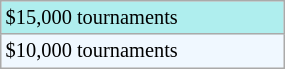<table class="wikitable" style="font-size:85%; width:15%;">
<tr style="background:#afeeee;">
<td>$15,000 tournaments</td>
</tr>
<tr style="background:#f0f8ff;">
<td>$10,000 tournaments</td>
</tr>
</table>
